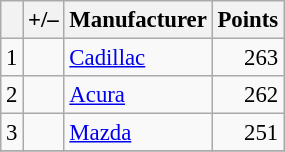<table class="wikitable" style="font-size: 95%;">
<tr>
<th scope="col"></th>
<th scope="col">+/–</th>
<th scope="col">Manufacturer</th>
<th scope="col">Points</th>
</tr>
<tr>
<td align=center>1</td>
<td align="left"></td>
<td> <a href='#'>Cadillac</a></td>
<td align=right>263</td>
</tr>
<tr>
<td align=center>2</td>
<td align="left"></td>
<td> <a href='#'>Acura</a></td>
<td align=right>262</td>
</tr>
<tr>
<td align=center>3</td>
<td align="left"></td>
<td> <a href='#'>Mazda</a></td>
<td align=right>251</td>
</tr>
<tr>
</tr>
</table>
